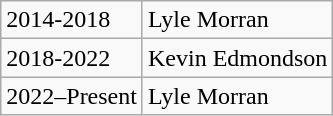<table class="wikitable">
<tr>
<td>2014-2018</td>
<td>Lyle Morran</td>
</tr>
<tr>
<td>2018-2022</td>
<td>Kevin Edmondson</td>
</tr>
<tr>
<td>2022–Present</td>
<td>Lyle Morran</td>
</tr>
</table>
